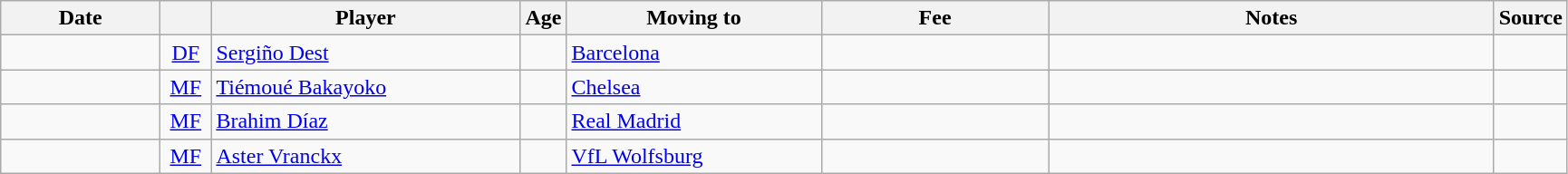<table class="wikitable sortable">
<tr>
<th style="width:110px">Date</th>
<th style="width:30px"></th>
<th style="width:220px">Player</th>
<th style="width:20px">Age</th>
<th style="width:180px">Moving to</th>
<th style="width:160px">Fee</th>
<th style="width:320px" class="unsortable">Notes</th>
<th style="width:35px">Source</th>
</tr>
<tr>
<td></td>
<td style="text-align:center"><a href='#'>DF</a></td>
<td> <a href='#'>Sergiño Dest</a></td>
<td style="text-align:center"></td>
<td> <a href='#'>Barcelona</a></td>
<td style="text-align:center"></td>
<td style="text-align:center"></td>
<td></td>
</tr>
<tr>
<td></td>
<td style="text-align:center"><a href='#'>MF</a></td>
<td> <a href='#'>Tiémoué Bakayoko</a></td>
<td style="text-align:center"></td>
<td> <a href='#'>Chelsea</a></td>
<td style="text-align:center"></td>
<td style="text-align:center"></td>
<td></td>
</tr>
<tr>
<td></td>
<td style="text-align:center"><a href='#'>MF</a></td>
<td> <a href='#'>Brahim Díaz</a></td>
<td style="text-align:center"></td>
<td> <a href='#'>Real Madrid</a></td>
<td style="text-align:center"></td>
<td style="text-align:center"></td>
<td></td>
</tr>
<tr>
<td></td>
<td style="text-align:center"><a href='#'>MF</a></td>
<td> <a href='#'>Aster Vranckx</a></td>
<td style="text-align:center"></td>
<td> <a href='#'>VfL Wolfsburg</a></td>
<td style="text-align:center"></td>
<td style="text-align:center"></td>
<td></td>
</tr>
</table>
